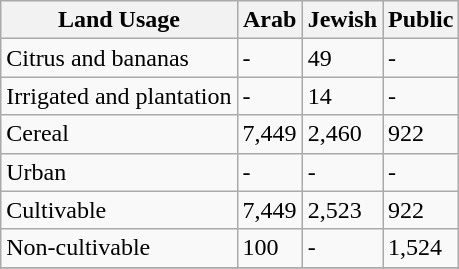<table class="wikitable">
<tr>
<th>Land Usage</th>
<th>Arab</th>
<th>Jewish</th>
<th>Public</th>
</tr>
<tr>
<td>Citrus and bananas</td>
<td>-</td>
<td>49</td>
<td>-</td>
</tr>
<tr>
<td>Irrigated and plantation</td>
<td>-</td>
<td>14</td>
<td>-</td>
</tr>
<tr>
<td>Cereal</td>
<td>7,449</td>
<td>2,460</td>
<td>922</td>
</tr>
<tr>
<td>Urban</td>
<td>-</td>
<td>-</td>
<td>-</td>
</tr>
<tr>
<td>Cultivable</td>
<td>7,449</td>
<td>2,523</td>
<td>922</td>
</tr>
<tr>
<td>Non-cultivable</td>
<td>100</td>
<td>-</td>
<td>1,524</td>
</tr>
<tr>
</tr>
</table>
